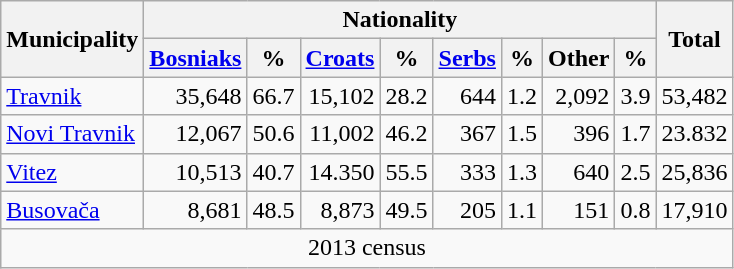<table class="wikitable" style="text-align:right;">
<tr>
<th rowspan="2">Municipality</th>
<th colspan="8">Nationality</th>
<th rowspan="2">Total</th>
</tr>
<tr>
<th><a href='#'>Bosniaks</a></th>
<th>%</th>
<th><a href='#'>Croats</a></th>
<th>%</th>
<th><a href='#'>Serbs</a></th>
<th>%</th>
<th>Other</th>
<th>%</th>
</tr>
<tr>
<td style="text-align:left;"><a href='#'>Travnik</a></td>
<td>35,648</td>
<td>66.7</td>
<td>15,102</td>
<td>28.2</td>
<td>644</td>
<td>1.2</td>
<td>2,092</td>
<td>3.9</td>
<td>53,482</td>
</tr>
<tr>
<td style="text-align:left;"><a href='#'>Novi Travnik</a></td>
<td>12,067</td>
<td>50.6</td>
<td>11,002</td>
<td>46.2</td>
<td>367</td>
<td>1.5</td>
<td>396</td>
<td>1.7</td>
<td>23.832</td>
</tr>
<tr>
<td style="text-align:left;"><a href='#'>Vitez</a></td>
<td>10,513</td>
<td>40.7</td>
<td>14.350</td>
<td>55.5</td>
<td>333</td>
<td>1.3</td>
<td>640</td>
<td>2.5</td>
<td>25,836</td>
</tr>
<tr>
<td style="text-align:left;"><a href='#'>Busovača</a></td>
<td>8,681</td>
<td>48.5</td>
<td>8,873</td>
<td>49.5</td>
<td>205</td>
<td>1.1</td>
<td>151</td>
<td>0.8</td>
<td>17,910</td>
</tr>
<tr>
<td colspan="10" style="text-align:center;">2013 census</td>
</tr>
</table>
